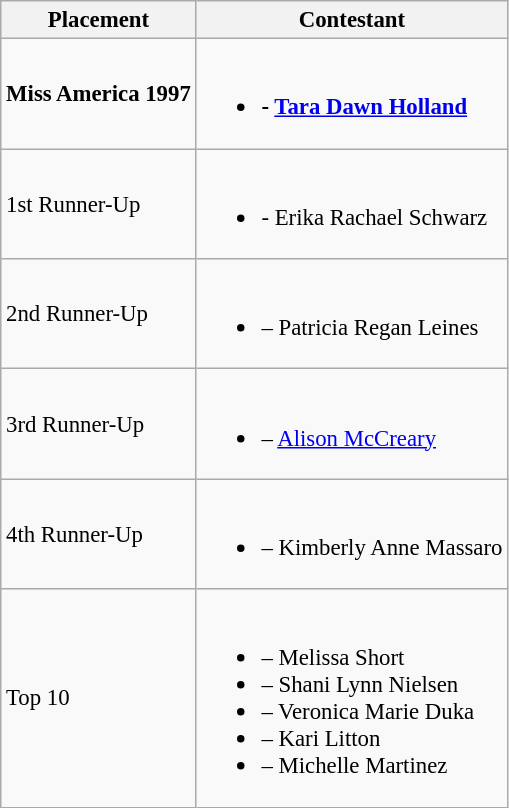<table class="wikitable sortable" style="font-size: 95%;">
<tr>
<th>Placement</th>
<th>Contestant</th>
</tr>
<tr>
<td><strong>Miss America 1997</strong></td>
<td><br><ul><li><strong> - <a href='#'>Tara Dawn Holland</a></strong></li></ul></td>
</tr>
<tr>
<td>1st Runner-Up</td>
<td><br><ul><li> - Erika Rachael Schwarz</li></ul></td>
</tr>
<tr>
<td>2nd Runner-Up</td>
<td><br><ul><li> – Patricia Regan Leines</li></ul></td>
</tr>
<tr>
<td>3rd Runner-Up</td>
<td><br><ul><li> – <a href='#'>Alison McCreary</a></li></ul></td>
</tr>
<tr>
<td>4th Runner-Up</td>
<td><br><ul><li> – Kimberly Anne Massaro</li></ul></td>
</tr>
<tr>
<td>Top 10</td>
<td><br><ul><li> – Melissa Short</li><li> – Shani Lynn Nielsen</li><li> – Veronica Marie Duka</li><li> – Kari Litton</li><li> – Michelle Martinez</li></ul></td>
</tr>
</table>
